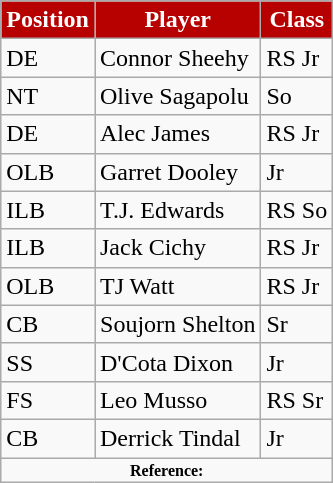<table class="wikitable">
<tr>
<th style="background:#B70101; color:#fff;">Position</th>
<th style="background:#B70101; color:#fff;">Player</th>
<th style="background:#B70101; color:#fff;">Class</th>
</tr>
<tr>
<td>DE</td>
<td>Connor Sheehy</td>
<td>RS Jr</td>
</tr>
<tr>
<td>NT</td>
<td>Olive Sagapolu</td>
<td>So</td>
</tr>
<tr>
<td>DE</td>
<td>Alec James</td>
<td>RS Jr</td>
</tr>
<tr>
<td>OLB</td>
<td>Garret Dooley</td>
<td>Jr</td>
</tr>
<tr>
<td>ILB</td>
<td>T.J. Edwards</td>
<td>RS So</td>
</tr>
<tr>
<td>ILB</td>
<td>Jack Cichy</td>
<td>RS Jr</td>
</tr>
<tr>
<td>OLB</td>
<td>TJ Watt</td>
<td>RS Jr</td>
</tr>
<tr>
<td>CB</td>
<td>Soujorn Shelton</td>
<td>Sr</td>
</tr>
<tr>
<td>SS</td>
<td>D'Cota Dixon</td>
<td>Jr</td>
</tr>
<tr>
<td>FS</td>
<td>Leo Musso</td>
<td>RS Sr</td>
</tr>
<tr>
<td>CB</td>
<td>Derrick Tindal</td>
<td>Jr</td>
</tr>
<tr>
<td colspan="3"  style="font-size:8pt; text-align:center;"><strong>Reference:</strong></td>
</tr>
</table>
